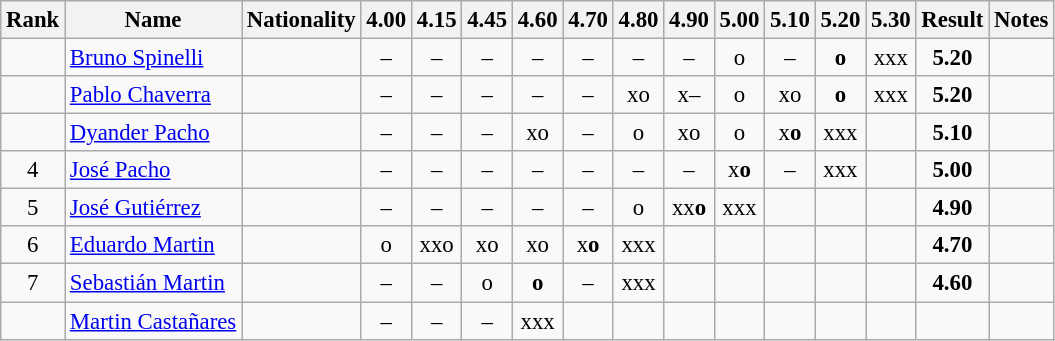<table class="wikitable sortable" style="text-align:center;font-size:95%">
<tr>
<th>Rank</th>
<th>Name</th>
<th>Nationality</th>
<th>4.00</th>
<th>4.15</th>
<th>4.45</th>
<th>4.60</th>
<th>4.70</th>
<th>4.80</th>
<th>4.90</th>
<th>5.00</th>
<th>5.10</th>
<th>5.20</th>
<th>5.30</th>
<th>Result</th>
<th>Notes</th>
</tr>
<tr>
<td></td>
<td align=left><a href='#'>Bruno Spinelli</a></td>
<td align=left></td>
<td>–</td>
<td>–</td>
<td>–</td>
<td>–</td>
<td>–</td>
<td>–</td>
<td>–</td>
<td>o</td>
<td>–</td>
<td><strong>o</strong></td>
<td>xxx</td>
<td><strong>5.20</strong></td>
<td></td>
</tr>
<tr>
<td></td>
<td align=left><a href='#'>Pablo Chaverra</a></td>
<td align=left></td>
<td>–</td>
<td>–</td>
<td>–</td>
<td>–</td>
<td>–</td>
<td>xo</td>
<td>x–</td>
<td>o</td>
<td>xo</td>
<td><strong>o</strong></td>
<td>xxx</td>
<td><strong>5.20</strong></td>
<td></td>
</tr>
<tr>
<td></td>
<td align=left><a href='#'>Dyander Pacho</a></td>
<td align=left></td>
<td>–</td>
<td>–</td>
<td>–</td>
<td>xo</td>
<td>–</td>
<td>o</td>
<td>xo</td>
<td>o</td>
<td>x<strong>o</strong></td>
<td>xxx</td>
<td></td>
<td><strong>5.10</strong></td>
<td></td>
</tr>
<tr>
<td>4</td>
<td align=left><a href='#'>José Pacho</a></td>
<td align=left></td>
<td>–</td>
<td>–</td>
<td>–</td>
<td>–</td>
<td>–</td>
<td>–</td>
<td>–</td>
<td>x<strong>o</strong></td>
<td>–</td>
<td>xxx</td>
<td></td>
<td><strong>5.00</strong></td>
<td></td>
</tr>
<tr>
<td>5</td>
<td align=left><a href='#'>José Gutiérrez</a></td>
<td align=left></td>
<td>–</td>
<td>–</td>
<td>–</td>
<td>–</td>
<td>–</td>
<td>o</td>
<td>xx<strong>o</strong></td>
<td>xxx</td>
<td></td>
<td></td>
<td></td>
<td><strong>4.90</strong></td>
<td></td>
</tr>
<tr>
<td>6</td>
<td align=left><a href='#'>Eduardo Martin</a></td>
<td align=left></td>
<td>o</td>
<td>xxo</td>
<td>xo</td>
<td>xo</td>
<td>x<strong>o</strong></td>
<td>xxx</td>
<td></td>
<td></td>
<td></td>
<td></td>
<td></td>
<td><strong>4.70</strong></td>
<td></td>
</tr>
<tr>
<td>7</td>
<td align=left><a href='#'>Sebastián Martin</a></td>
<td align=left></td>
<td>–</td>
<td>–</td>
<td>o</td>
<td><strong>o</strong></td>
<td>–</td>
<td>xxx</td>
<td></td>
<td></td>
<td></td>
<td></td>
<td></td>
<td><strong>4.60</strong></td>
<td></td>
</tr>
<tr>
<td></td>
<td align=left><a href='#'>Martin Castañares</a></td>
<td align=left></td>
<td>–</td>
<td>–</td>
<td>–</td>
<td>xxx</td>
<td></td>
<td></td>
<td></td>
<td></td>
<td></td>
<td></td>
<td></td>
<td><strong></strong></td>
<td></td>
</tr>
</table>
